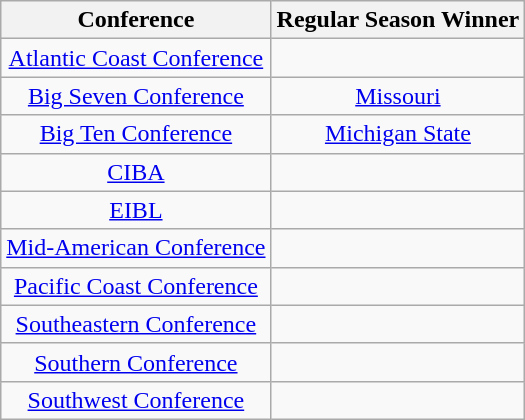<table class="wikitable" style="text-align:center;">
<tr>
<th>Conference</th>
<th>Regular Season Winner</th>
</tr>
<tr>
<td><a href='#'>Atlantic Coast Conference</a></td>
<td></td>
</tr>
<tr>
<td><a href='#'>Big Seven Conference</a></td>
<td><a href='#'>Missouri</a></td>
</tr>
<tr>
<td><a href='#'>Big Ten Conference</a></td>
<td><a href='#'>Michigan State</a></td>
</tr>
<tr>
<td><a href='#'>CIBA</a></td>
<td></td>
</tr>
<tr>
<td><a href='#'>EIBL</a></td>
<td></td>
</tr>
<tr>
<td><a href='#'>Mid-American Conference</a></td>
<td></td>
</tr>
<tr>
<td><a href='#'>Pacific Coast Conference</a></td>
<td></td>
</tr>
<tr>
<td><a href='#'>Southeastern Conference</a></td>
<td></td>
</tr>
<tr>
<td><a href='#'>Southern Conference</a></td>
<td></td>
</tr>
<tr>
<td><a href='#'>Southwest Conference</a></td>
<td></td>
</tr>
</table>
